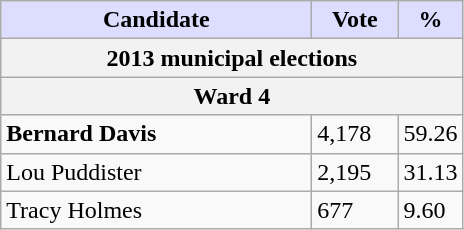<table class="wikitable">
<tr>
<th style="background:#ddf; width:200px;">Candidate</th>
<th style="background:#ddf; width:50px;">Vote</th>
<th style="background:#ddf; width:30px;">%</th>
</tr>
<tr>
<th colspan="3">2013 municipal elections</th>
</tr>
<tr>
<th colspan="3">Ward 4</th>
</tr>
<tr>
<td><strong>Bernard Davis</strong></td>
<td>4,178</td>
<td>59.26</td>
</tr>
<tr>
<td>Lou Puddister</td>
<td>2,195</td>
<td>31.13</td>
</tr>
<tr>
<td>Tracy Holmes</td>
<td>677</td>
<td>9.60</td>
</tr>
</table>
